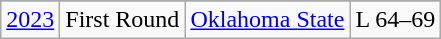<table class="wikitable" style="text-align:center">
<tr>
</tr>
<tr align="center">
<td><a href='#'>2023</a></td>
<td>First Round</td>
<td><a href='#'>Oklahoma State</a></td>
<td>L 64–69</td>
</tr>
</table>
